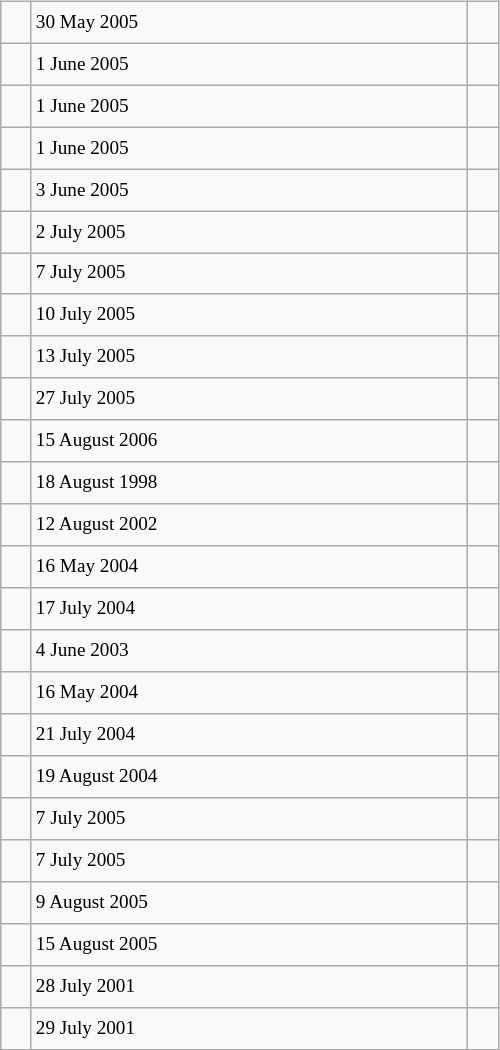<table class="wikitable" style="font-size: 80%; float: left; width: 26em; margin-right: 1em; height: 700px">
<tr>
<td></td>
<td>30 May 2005</td>
<td></td>
</tr>
<tr>
<td></td>
<td>1 June 2005</td>
<td></td>
</tr>
<tr>
<td></td>
<td>1 June 2005</td>
<td></td>
</tr>
<tr>
<td></td>
<td>1 June 2005</td>
<td></td>
</tr>
<tr>
<td></td>
<td>3 June 2005</td>
<td></td>
</tr>
<tr>
<td></td>
<td>2 July 2005</td>
<td></td>
</tr>
<tr>
<td></td>
<td>7 July 2005</td>
<td></td>
</tr>
<tr>
<td></td>
<td>10 July 2005</td>
<td></td>
</tr>
<tr>
<td></td>
<td>13 July 2005</td>
<td></td>
</tr>
<tr>
<td></td>
<td>27 July 2005</td>
<td></td>
</tr>
<tr>
<td></td>
<td>15 August 2006</td>
<td></td>
</tr>
<tr>
<td></td>
<td>18 August 1998</td>
<td></td>
</tr>
<tr>
<td></td>
<td>12 August 2002</td>
<td></td>
</tr>
<tr>
<td></td>
<td>16 May 2004</td>
<td></td>
</tr>
<tr>
<td></td>
<td>17 July 2004</td>
<td></td>
</tr>
<tr>
<td></td>
<td>4 June 2003</td>
<td></td>
</tr>
<tr>
<td></td>
<td>16 May 2004</td>
<td></td>
</tr>
<tr>
<td></td>
<td>21 July 2004</td>
<td></td>
</tr>
<tr>
<td></td>
<td>19 August 2004</td>
<td></td>
</tr>
<tr>
<td></td>
<td>7 July 2005</td>
<td></td>
</tr>
<tr>
<td></td>
<td>7 July 2005</td>
<td></td>
</tr>
<tr>
<td></td>
<td>9 August 2005</td>
<td></td>
</tr>
<tr>
<td></td>
<td>15 August 2005</td>
<td></td>
</tr>
<tr>
<td></td>
<td>28 July 2001</td>
<td></td>
</tr>
<tr>
<td></td>
<td>29 July 2001</td>
<td></td>
</tr>
</table>
